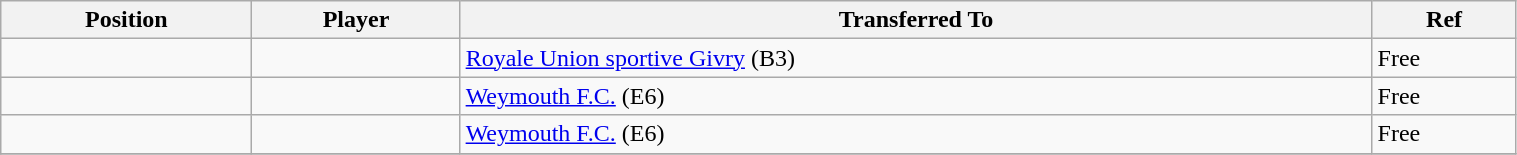<table class="wikitable sortable" style="width:80%; text-align:center; font-size:100%; text-align:left;">
<tr>
<th><strong>Position</strong></th>
<th><strong>Player</strong></th>
<th><strong>Transferred To</strong></th>
<th><strong>Ref</strong></th>
</tr>
<tr>
<td></td>
<td></td>
<td> <a href='#'>Royale Union sportive Givry</a> (B3)</td>
<td>Free</td>
</tr>
<tr>
<td></td>
<td></td>
<td> <a href='#'>Weymouth F.C.</a> (E6)</td>
<td>Free </td>
</tr>
<tr>
<td></td>
<td></td>
<td> <a href='#'>Weymouth F.C.</a> (E6)</td>
<td>Free </td>
</tr>
<tr>
</tr>
</table>
